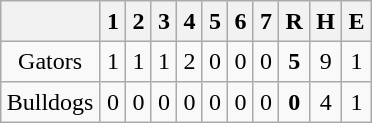<table align = right border="2" cellpadding="4" cellspacing="0" style="margin: 1em 1em 1em 1em; background: #F9F9F9; border: 1px #aaa solid; border-collapse: collapse;">
<tr align=center style="background: #F2F2F2;">
<th></th>
<th>1</th>
<th>2</th>
<th>3</th>
<th>4</th>
<th>5</th>
<th>6</th>
<th>7</th>
<th>R</th>
<th>H</th>
<th>E</th>
</tr>
<tr align=center>
<td>Gators</td>
<td>1</td>
<td>1</td>
<td>1</td>
<td>2</td>
<td>0</td>
<td>0</td>
<td>0</td>
<td><strong>5</strong></td>
<td>9</td>
<td>1</td>
</tr>
<tr align=center>
<td>Bulldogs</td>
<td>0</td>
<td>0</td>
<td>0</td>
<td>0</td>
<td>0</td>
<td>0</td>
<td>0</td>
<td><strong>0</strong></td>
<td>4</td>
<td>1</td>
</tr>
</table>
